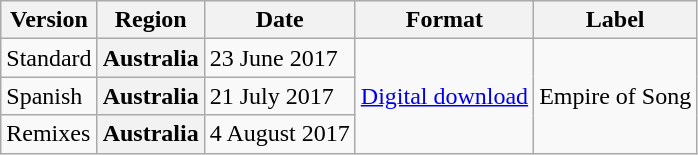<table class="wikitable plainrowheaders">
<tr>
<th scope="col">Version</th>
<th scope="col">Region</th>
<th scope="col">Date</th>
<th scope="col">Format</th>
<th scope="col">Label</th>
</tr>
<tr>
<td>Standard</td>
<th scope="row">Australia</th>
<td>23 June 2017</td>
<td rowspan="3"><a href='#'>Digital download</a></td>
<td rowspan="3">Empire of Song</td>
</tr>
<tr>
<td>Spanish</td>
<th scope="row">Australia</th>
<td>21 July 2017</td>
</tr>
<tr>
<td>Remixes</td>
<th scope="row">Australia</th>
<td>4 August 2017</td>
</tr>
</table>
